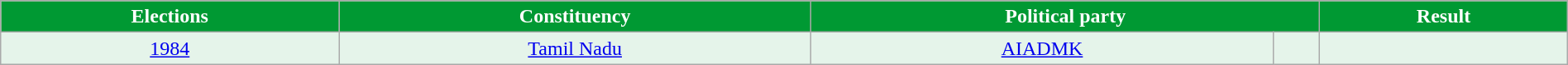<table class="wikitable" style="width:100%;background:#E5F4EA;text-align:center">
<tr>
<th style="background-color:#009933;color:white">Elections</th>
<th style="background-color:#009933;color:white">Constituency</th>
<th style="background-color:#009933;color:white"colspan=2>Political party</th>
<th style="background-color:#009933;color:white">Result</th>
</tr>
<tr>
<td><a href='#'>1984</a></td>
<td><a href='#'>Tamil Nadu</a></td>
<td><a href='#'>AIADMK</a></td>
<td></td>
<td></td>
</tr>
</table>
